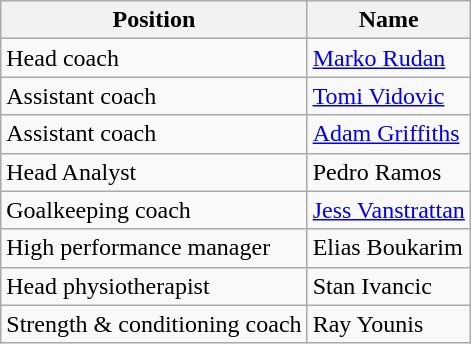<table class="wikitable">
<tr>
<th>Position</th>
<th>Name</th>
</tr>
<tr>
<td>Head coach</td>
<td> <a href='#'>Marko Rudan</a></td>
</tr>
<tr>
<td>Assistant coach</td>
<td> <a href='#'>Tomi Vidovic</a></td>
</tr>
<tr>
<td>Assistant coach</td>
<td> <a href='#'>Adam Griffiths</a></td>
</tr>
<tr>
<td>Head Analyst</td>
<td> Pedro Ramos</td>
</tr>
<tr>
<td>Goalkeeping coach</td>
<td> <a href='#'>Jess Vanstrattan</a></td>
</tr>
<tr>
<td>High performance manager</td>
<td> Elias Boukarim</td>
</tr>
<tr>
<td>Head physiotherapist</td>
<td> Stan Ivancic</td>
</tr>
<tr>
<td>Strength & conditioning coach</td>
<td> Ray Younis</td>
</tr>
</table>
